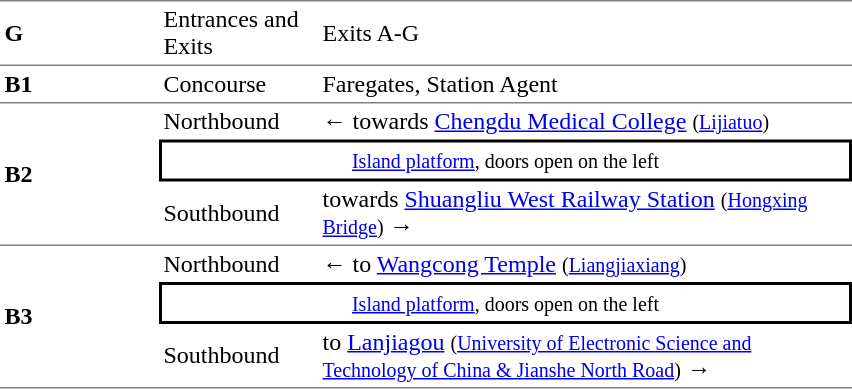<table cellspacing=0 cellpadding=3>
<tr>
<td style="border-top:solid 1px gray;border-bottom:solid 1px gray;" width=100><strong>G</strong></td>
<td style="border-top:solid 1px gray;border-bottom:solid 1px gray;" width=100>Entrances and Exits</td>
<td style="border-top:solid 1px gray;border-bottom:solid 1px gray;" width=350>Exits A-G</td>
</tr>
<tr>
<td style="border-bottom:solid 1px gray;"><strong>B1</strong></td>
<td style="border-bottom:solid 1px gray;">Concourse</td>
<td style="border-bottom:solid 1px gray;">Faregates, Station Agent</td>
</tr>
<tr>
<td style="border-bottom:solid 1px gray;" rowspan=3><strong>B2</strong></td>
<td>Northbound</td>
<td>←  towards <a href='#'>Chengdu Medical College</a> <small>(<a href='#'>Lijiatuo</a>)</small></td>
</tr>
<tr>
<td style="border-right:solid 2px black;border-left:solid 2px black;border-top:solid 2px black;border-bottom:solid 2px black;text-align:center;" colspan=2><small><a href='#'>Island platform</a>, doors open on the left</small></td>
</tr>
<tr>
<td style="border-bottom:solid 1px gray;">Southbound</td>
<td style="border-bottom:solid 1px gray;">  towards <a href='#'>Shuangliu West Railway Station</a> <small>(<a href='#'>Hongxing Bridge</a>)</small> →</td>
</tr>
<tr>
<td style="border-bottom:solid 1px gray;" rowspan=3><strong>B3</strong></td>
<td>Northbound</td>
<td>←  to <a href='#'>Wangcong Temple</a> <small>(<a href='#'>Liangjiaxiang</a>)</small></td>
</tr>
<tr>
<td style="border-right:solid 2px black;border-left:solid 2px black;border-top:solid 2px black;border-bottom:solid 2px black;text-align:center;" colspan=2><small><a href='#'>Island platform</a>, doors open on the left</small></td>
</tr>
<tr>
<td style="border-bottom:solid 1px gray;">Southbound</td>
<td style="border-bottom:solid 1px gray;">  to <a href='#'>Lanjiagou</a> <small>(<a href='#'>University of Electronic Science and Technology of China & Jianshe North Road</a>)</small> →</td>
</tr>
</table>
